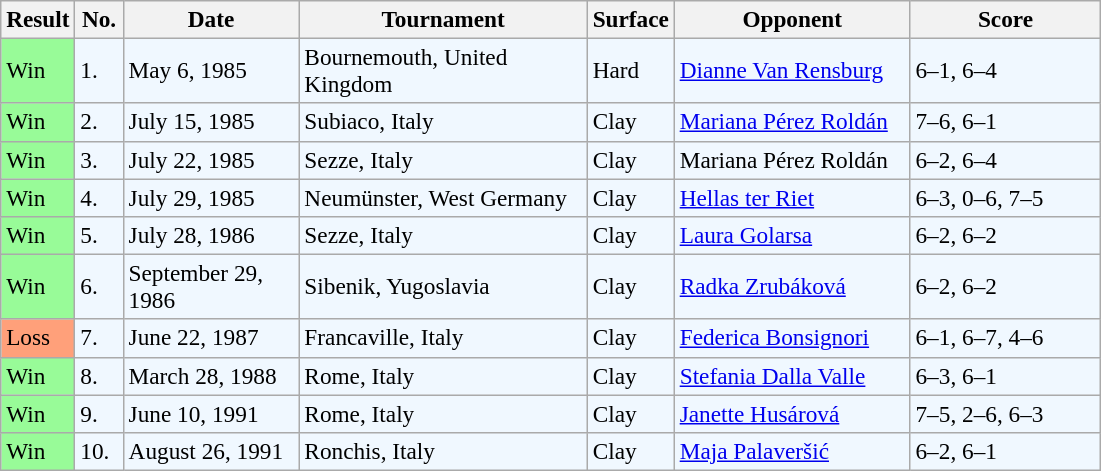<table class="sortable wikitable" style="font-size:97%;">
<tr>
<th style="width:40px">Result</th>
<th style="width:25px">No.</th>
<th style="width:110px">Date</th>
<th style="width:185px">Tournament</th>
<th style="width:50px">Surface</th>
<th style="width:150px">Opponent</th>
<th style="width:120px" class="unsortable">Score</th>
</tr>
<tr style="background:#f0f8ff;">
<td style="background:#98fb98;">Win</td>
<td>1.</td>
<td>May 6, 1985</td>
<td>Bournemouth, United Kingdom</td>
<td>Hard</td>
<td> <a href='#'>Dianne Van Rensburg</a></td>
<td>6–1, 6–4</td>
</tr>
<tr style="background:#f0f8ff;">
<td style="background:#98fb98;">Win</td>
<td>2.</td>
<td>July 15, 1985</td>
<td>Subiaco, Italy</td>
<td>Clay</td>
<td> <a href='#'>Mariana Pérez Roldán</a></td>
<td>7–6, 6–1</td>
</tr>
<tr style="background:#f0f8ff;">
<td style="background:#98fb98;">Win</td>
<td>3.</td>
<td>July 22, 1985</td>
<td>Sezze, Italy</td>
<td>Clay</td>
<td> Mariana Pérez Roldán</td>
<td>6–2, 6–4</td>
</tr>
<tr style="background:#f0f8ff;">
<td style="background:#98fb98;">Win</td>
<td>4.</td>
<td>July 29, 1985</td>
<td>Neumünster, West Germany</td>
<td>Clay</td>
<td> <a href='#'>Hellas ter Riet</a></td>
<td>6–3, 0–6, 7–5</td>
</tr>
<tr style="background:#f0f8ff;">
<td style="background:#98fb98;">Win</td>
<td>5.</td>
<td>July 28, 1986</td>
<td>Sezze, Italy</td>
<td>Clay</td>
<td> <a href='#'>Laura Golarsa</a></td>
<td>6–2, 6–2</td>
</tr>
<tr style="background:#f0f8ff;">
<td style="background:#98fb98;">Win</td>
<td>6.</td>
<td>September 29, 1986</td>
<td>Sibenik, Yugoslavia</td>
<td>Clay</td>
<td> <a href='#'>Radka Zrubáková</a></td>
<td>6–2, 6–2</td>
</tr>
<tr style="background:#f0f8ff;">
<td style="background:#ffa07a;">Loss</td>
<td>7.</td>
<td>June 22, 1987</td>
<td>Francaville, Italy</td>
<td>Clay</td>
<td> <a href='#'>Federica Bonsignori</a></td>
<td>6–1, 6–7, 4–6</td>
</tr>
<tr style="background:#f0f8ff;">
<td style="background:#98fb98;">Win</td>
<td>8.</td>
<td>March 28, 1988</td>
<td>Rome, Italy</td>
<td>Clay</td>
<td> <a href='#'>Stefania Dalla Valle</a></td>
<td>6–3, 6–1</td>
</tr>
<tr style="background:#f0f8ff;">
<td style="background:#98fb98;">Win</td>
<td>9.</td>
<td>June 10, 1991</td>
<td>Rome, Italy</td>
<td>Clay</td>
<td> <a href='#'>Janette Husárová</a></td>
<td>7–5, 2–6, 6–3</td>
</tr>
<tr style="background:#f0f8ff;">
<td style="background:#98fb98;">Win</td>
<td>10.</td>
<td>August 26, 1991</td>
<td>Ronchis, Italy</td>
<td>Clay</td>
<td> <a href='#'>Maja Palaveršić</a></td>
<td>6–2, 6–1</td>
</tr>
</table>
